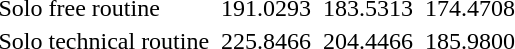<table>
<tr>
<td>Solo free routine<br></td>
<td></td>
<td>191.0293</td>
<td></td>
<td>183.5313</td>
<td></td>
<td>174.4708</td>
</tr>
<tr>
<td>Solo technical routine<br></td>
<td></td>
<td>225.8466</td>
<td></td>
<td>204.4466</td>
<td></td>
<td>185.9800</td>
</tr>
</table>
